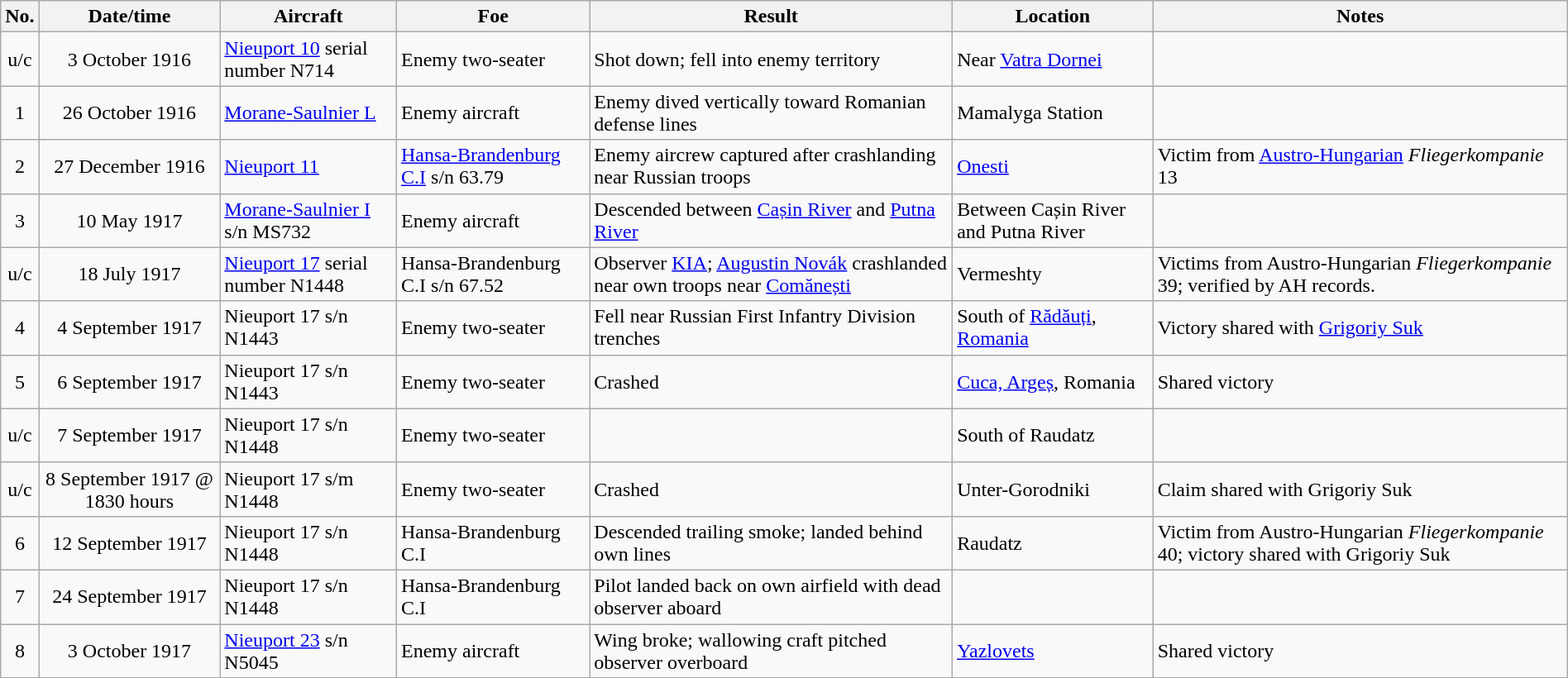<table class="wikitable" border="1" style="margin: 1em auto 1em auto">
<tr>
<th>No.</th>
<th>Date/time</th>
<th>Aircraft</th>
<th>Foe</th>
<th>Result</th>
<th>Location</th>
<th>Notes</th>
</tr>
<tr>
<td align="center">u/c</td>
<td align="center">3 October 1916</td>
<td><a href='#'>Nieuport 10</a> serial number N714</td>
<td>Enemy two-seater</td>
<td>Shot down; fell into enemy territory</td>
<td>Near <a href='#'>Vatra Dornei</a></td>
<td></td>
</tr>
<tr>
<td align="center">1</td>
<td align="center">26 October 1916</td>
<td><a href='#'>Morane-Saulnier L</a></td>
<td>Enemy aircraft</td>
<td>Enemy dived vertically toward Romanian defense lines</td>
<td>Mamalyga Station</td>
<td></td>
</tr>
<tr>
<td align="center">2</td>
<td align="center">27 December 1916</td>
<td><a href='#'>Nieuport 11</a></td>
<td><a href='#'>Hansa-Brandenburg C.I</a> s/n 63.79</td>
<td>Enemy aircrew captured after crashlanding near Russian troops</td>
<td><a href='#'>Onesti</a></td>
<td>Victim from <a href='#'>Austro-Hungarian</a> <em>Fliegerkompanie</em> 13</td>
</tr>
<tr>
<td align="center">3</td>
<td align="center">10 May 1917</td>
<td><a href='#'>Morane-Saulnier I</a> s/n MS732</td>
<td>Enemy aircraft</td>
<td>Descended between <a href='#'>Cașin River</a> and <a href='#'>Putna River</a></td>
<td>Between Cașin River and Putna River</td>
<td></td>
</tr>
<tr>
<td align="center">u/c</td>
<td align="center">18 July 1917</td>
<td><a href='#'>Nieuport 17</a> serial number N1448</td>
<td>Hansa-Brandenburg C.I s/n 67.52</td>
<td>Observer <a href='#'>KIA</a>; <a href='#'>Augustin Novák</a> crashlanded near own troops near <a href='#'>Comănești</a></td>
<td>Vermeshty</td>
<td>Victims from Austro-Hungarian <em>Fliegerkompanie</em> 39; verified by AH records.</td>
</tr>
<tr>
<td align="center">4</td>
<td align="center">4 September 1917</td>
<td>Nieuport 17 s/n N1443</td>
<td>Enemy two-seater</td>
<td>Fell near Russian First Infantry Division trenches</td>
<td>South of <a href='#'>Rădăuți</a>, <a href='#'>Romania</a></td>
<td>Victory shared with <a href='#'>Grigoriy Suk</a></td>
</tr>
<tr>
<td align="center">5</td>
<td align="center">6 September 1917</td>
<td>Nieuport 17 s/n N1443</td>
<td>Enemy two-seater</td>
<td>Crashed</td>
<td><a href='#'>Cuca, Argeș</a>, Romania</td>
<td>Shared victory</td>
</tr>
<tr>
<td align="center">u/c</td>
<td align="center">7 September 1917</td>
<td>Nieuport 17 s/n N1448</td>
<td>Enemy two-seater</td>
<td></td>
<td>South of Raudatz</td>
<td></td>
</tr>
<tr>
<td align="center">u/c</td>
<td align="center">8 September 1917 @ 1830 hours</td>
<td>Nieuport 17 s/m N1448</td>
<td>Enemy two-seater</td>
<td>Crashed</td>
<td>Unter-Gorodniki</td>
<td>Claim shared with Grigoriy Suk</td>
</tr>
<tr>
<td align="center">6</td>
<td align="center">12 September 1917</td>
<td>Nieuport 17 s/n N1448</td>
<td>Hansa-Brandenburg C.I</td>
<td>Descended trailing smoke; landed behind own lines</td>
<td>Raudatz</td>
<td>Victim from Austro-Hungarian <em>Fliegerkompanie</em> 40; victory shared with Grigoriy Suk</td>
</tr>
<tr>
<td align="center">7</td>
<td align="center">24 September 1917</td>
<td>Nieuport 17 s/n N1448</td>
<td>Hansa-Brandenburg C.I</td>
<td>Pilot landed back on own airfield with dead observer aboard</td>
<td></td>
<td></td>
</tr>
<tr>
<td align="center">8</td>
<td align="center">3 October 1917</td>
<td><a href='#'>Nieuport 23</a> s/n N5045</td>
<td>Enemy aircraft</td>
<td>Wing broke; wallowing craft pitched observer overboard</td>
<td><a href='#'>Yazlovets</a></td>
<td>Shared victory</td>
</tr>
<tr>
</tr>
</table>
